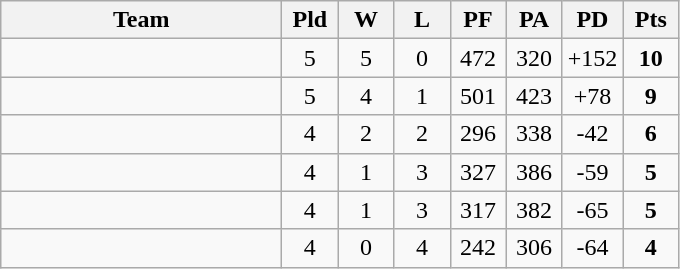<table class=wikitable style="text-align:center">
<tr>
<th width=180>Team</th>
<th width=30>Pld</th>
<th width=30>W</th>
<th width=30>L</th>
<th width=30>PF</th>
<th width=30>PA</th>
<th width=30>PD</th>
<th width=30>Pts</th>
</tr>
<tr>
<td align="left"></td>
<td>5</td>
<td>5</td>
<td>0</td>
<td>472</td>
<td>320</td>
<td>+152</td>
<td><strong>10</strong></td>
</tr>
<tr>
<td align="left"></td>
<td>5</td>
<td>4</td>
<td>1</td>
<td>501</td>
<td>423</td>
<td>+78</td>
<td><strong>9</strong></td>
</tr>
<tr>
<td align="left"></td>
<td>4</td>
<td>2</td>
<td>2</td>
<td>296</td>
<td>338</td>
<td>-42</td>
<td><strong>6</strong></td>
</tr>
<tr>
<td align="left"></td>
<td>4</td>
<td>1</td>
<td>3</td>
<td>327</td>
<td>386</td>
<td>-59</td>
<td><strong>5</strong></td>
</tr>
<tr>
<td align="left"></td>
<td>4</td>
<td>1</td>
<td>3</td>
<td>317</td>
<td>382</td>
<td>-65</td>
<td><strong>5</strong></td>
</tr>
<tr>
<td align="left"></td>
<td>4</td>
<td>0</td>
<td>4</td>
<td>242</td>
<td>306</td>
<td>-64</td>
<td><strong>4</strong></td>
</tr>
</table>
